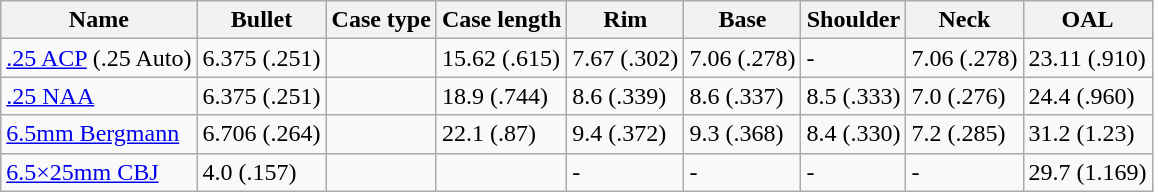<table class="wikitable sortable" style"font-size: 9pt; width:700px; text-align:center">
<tr>
<th>Name</th>
<th>Bullet</th>
<th>Case type</th>
<th>Case length</th>
<th>Rim</th>
<th>Base</th>
<th>Shoulder</th>
<th>Neck</th>
<th>OAL</th>
</tr>
<tr>
<td><a href='#'>.25 ACP</a> (.25 Auto)</td>
<td>6.375 (.251)</td>
<td></td>
<td>15.62 (.615)</td>
<td>7.67 (.302)</td>
<td>7.06 (.278)</td>
<td>-</td>
<td>7.06 (.278)</td>
<td>23.11 (.910)</td>
</tr>
<tr>
<td><a href='#'>.25 NAA</a></td>
<td>6.375 (.251)</td>
<td></td>
<td>18.9 (.744)</td>
<td>8.6 (.339)</td>
<td>8.6 (.337)</td>
<td>8.5 (.333)</td>
<td>7.0 (.276)</td>
<td>24.4 (.960)</td>
</tr>
<tr>
<td><a href='#'>6.5mm Bergmann</a></td>
<td>6.706 (.264)</td>
<td></td>
<td>22.1 (.87)</td>
<td>9.4 (.372)</td>
<td>9.3 (.368)</td>
<td>8.4 (.330)</td>
<td>7.2  (.285)</td>
<td>31.2  (1.23)</td>
</tr>
<tr>
<td><a href='#'>6.5×25mm CBJ</a></td>
<td>4.0 (.157)</td>
<td></td>
<td></td>
<td>-</td>
<td>-</td>
<td>-</td>
<td>-</td>
<td>29.7 (1.169)<br></td>
</tr>
</table>
